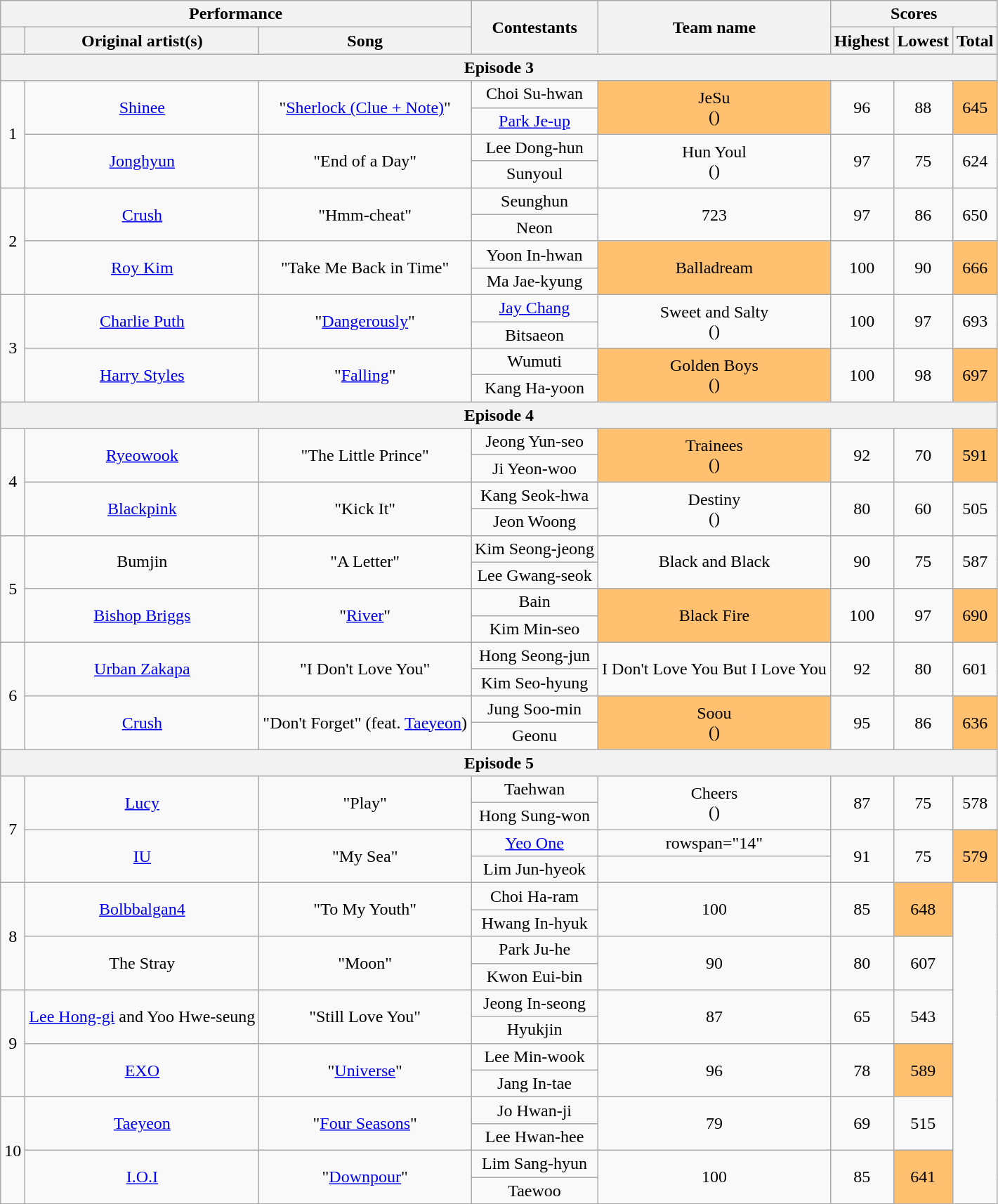<table class="wikitable" style="text-align:center">
<tr>
<th colspan="3">Performance</th>
<th rowspan="2">Contestants </th>
<th rowspan="2">Team name</th>
<th colspan="3">Scores</th>
</tr>
<tr>
<th></th>
<th>Original artist(s)</th>
<th>Song</th>
<th>Highest</th>
<th>Lowest</th>
<th>Total</th>
</tr>
<tr>
<th colspan="8">Episode 3</th>
</tr>
<tr>
<td rowspan="4">1</td>
<td rowspan="2"><a href='#'>Shinee</a></td>
<td rowspan="2">"<a href='#'>Sherlock (Clue + Note)</a>"<br></td>
<td>Choi Su-hwan</td>
<td rowspan="2" style="background:#FFC06F">JeSu<br>()</td>
<td rowspan="2">96</td>
<td rowspan="2">88</td>
<td rowspan="2" style="background:#FFC06F">645</td>
</tr>
<tr>
<td><a href='#'>Park Je-up</a></td>
</tr>
<tr>
<td rowspan="2"><a href='#'>Jonghyun</a></td>
<td rowspan="2">"End of a Day"<br></td>
<td>Lee Dong-hun</td>
<td rowspan="2">Hun Youl<br>()</td>
<td rowspan="2">97</td>
<td rowspan="2">75</td>
<td rowspan="2">624</td>
</tr>
<tr>
<td>Sunyoul</td>
</tr>
<tr>
<td rowspan="4">2</td>
<td rowspan="2"><a href='#'>Crush</a></td>
<td rowspan="2">"Hmm-cheat"<br></td>
<td>Seunghun</td>
<td rowspan="2">723</td>
<td rowspan="2">97</td>
<td rowspan="2">86</td>
<td rowspan="2">650</td>
</tr>
<tr>
<td>Neon</td>
</tr>
<tr>
<td rowspan="2"><a href='#'>Roy Kim</a></td>
<td rowspan="2">"Take Me Back in Time"<br></td>
<td>Yoon In-hwan</td>
<td rowspan="2" style="background:#FFC06F">Balladream</td>
<td rowspan="2">100</td>
<td rowspan="2">90</td>
<td rowspan="2" style="background:#FFC06F">666</td>
</tr>
<tr>
<td>Ma Jae-kyung</td>
</tr>
<tr>
<td rowspan="4">3</td>
<td rowspan="2"><a href='#'>Charlie Puth</a></td>
<td rowspan="2">"<a href='#'>Dangerously</a>"</td>
<td><a href='#'>Jay Chang</a></td>
<td rowspan="2">Sweet and Salty<br>()</td>
<td rowspan="2">100</td>
<td rowspan="2">97</td>
<td rowspan="2">693</td>
</tr>
<tr>
<td>Bitsaeon</td>
</tr>
<tr>
<td rowspan="2"><a href='#'>Harry Styles</a></td>
<td rowspan="2">"<a href='#'>Falling</a>"</td>
<td>Wumuti</td>
<td rowspan="2" style="background:#FFC06F">Golden Boys<br>()</td>
<td rowspan="2">100</td>
<td rowspan="2">98</td>
<td rowspan="2" style="background:#FFC06F">697</td>
</tr>
<tr>
<td>Kang Ha-yoon</td>
</tr>
<tr>
<th colspan="8">Episode 4</th>
</tr>
<tr>
<td rowspan="4">4</td>
<td rowspan="2"><a href='#'>Ryeowook</a></td>
<td rowspan="2">"The Little Prince"</td>
<td>Jeong Yun-seo</td>
<td rowspan="2" style="background:#FFC06F">Trainees<br>()</td>
<td rowspan="2">92</td>
<td rowspan="2">70</td>
<td rowspan="2" style="background:#FFC06F">591</td>
</tr>
<tr>
<td>Ji Yeon-woo</td>
</tr>
<tr>
<td rowspan="2"><a href='#'>Blackpink</a></td>
<td rowspan="2">"Kick It"</td>
<td>Kang Seok-hwa</td>
<td rowspan="2">Destiny<br>()</td>
<td rowspan="2">80</td>
<td rowspan="2">60</td>
<td rowspan="2">505</td>
</tr>
<tr>
<td>Jeon Woong</td>
</tr>
<tr>
<td rowspan="4">5</td>
<td rowspan="2">Bumjin</td>
<td rowspan="2">"A Letter"<br></td>
<td>Kim Seong-jeong</td>
<td rowspan="2">Black and Black</td>
<td rowspan="2">90</td>
<td rowspan="2">75</td>
<td rowspan="2">587</td>
</tr>
<tr>
<td>Lee Gwang-seok</td>
</tr>
<tr>
<td rowspan="2"><a href='#'>Bishop Briggs</a></td>
<td rowspan="2">"<a href='#'>River</a>"</td>
<td>Bain</td>
<td rowspan="2" style="background:#FFC06F">Black Fire</td>
<td rowspan="2">100</td>
<td rowspan="2">97</td>
<td rowspan="2" style="background:#FFC06F">690</td>
</tr>
<tr>
<td>Kim Min-seo</td>
</tr>
<tr>
<td rowspan="4">6</td>
<td rowspan="2"><a href='#'>Urban Zakapa</a></td>
<td rowspan="2">"I Don't Love You"<br></td>
<td>Hong Seong-jun</td>
<td rowspan="2">I Don't Love You But I Love You</td>
<td rowspan="2">92</td>
<td rowspan="2">80</td>
<td rowspan="2">601</td>
</tr>
<tr>
<td>Kim Seo-hyung</td>
</tr>
<tr>
<td rowspan="2"><a href='#'>Crush</a></td>
<td rowspan="2">"Don't Forget" (feat. <a href='#'>Taeyeon</a>)<br></td>
<td>Jung Soo-min</td>
<td rowspan="2" style="background:#FFC06F">Soou<br>()</td>
<td rowspan="2">95</td>
<td rowspan="2">86</td>
<td rowspan="2" style="background:#FFC06F">636</td>
</tr>
<tr>
<td>Geonu</td>
</tr>
<tr>
<th colspan="8">Episode 5</th>
</tr>
<tr>
<td rowspan="4">7</td>
<td rowspan="2"><a href='#'>Lucy</a></td>
<td rowspan="2">"Play"</td>
<td>Taehwan</td>
<td rowspan="2">Cheers<br>()</td>
<td rowspan="2">87</td>
<td rowspan="2">75</td>
<td rowspan="2">578</td>
</tr>
<tr>
<td>Hong Sung-won</td>
</tr>
<tr>
<td rowspan="2"><a href='#'>IU</a></td>
<td rowspan="2">"My Sea"<br></td>
<td><a href='#'>Yeo One</a></td>
<td>rowspan="14" </td>
<td rowspan="2">91</td>
<td rowspan="2">75</td>
<td rowspan="2" style="background:#FFC06F">579</td>
</tr>
<tr>
<td>Lim Jun-hyeok</td>
</tr>
<tr>
<td rowspan="4">8</td>
<td rowspan="2"><a href='#'>Bolbbalgan4</a></td>
<td rowspan="2">"To My Youth"<br></td>
<td>Choi Ha-ram</td>
<td rowspan="2">100</td>
<td rowspan="2">85</td>
<td rowspan="2"style="background:#FFC06F">648</td>
</tr>
<tr>
<td>Hwang In-hyuk</td>
</tr>
<tr>
<td rowspan="2">The Stray</td>
<td rowspan="2">"Moon"<br></td>
<td>Park Ju-he</td>
<td rowspan="2">90</td>
<td rowspan="2">80</td>
<td rowspan="2">607</td>
</tr>
<tr>
<td>Kwon Eui-bin</td>
</tr>
<tr>
<td rowspan="4">9</td>
<td rowspan="2"><a href='#'>Lee Hong-gi</a> and Yoo Hwe-seung</td>
<td rowspan="2">"Still Love You"<br></td>
<td>Jeong In-seong</td>
<td rowspan="2">87</td>
<td rowspan="2">65</td>
<td rowspan="2">543</td>
</tr>
<tr>
<td>Hyukjin</td>
</tr>
<tr>
<td rowspan="2"><a href='#'>EXO</a></td>
<td rowspan="2">"<a href='#'>Universe</a>"</td>
<td>Lee Min-wook</td>
<td rowspan="2">96</td>
<td rowspan="2">78</td>
<td rowspan="2" style="background:#FFC06F">589</td>
</tr>
<tr>
<td>Jang In-tae</td>
</tr>
<tr>
<td rowspan="4">10</td>
<td rowspan="2"><a href='#'>Taeyeon</a></td>
<td rowspan="2">"<a href='#'>Four Seasons</a>"<br></td>
<td>Jo Hwan-ji</td>
<td rowspan="2">79</td>
<td rowspan="2">69</td>
<td rowspan="2">515</td>
</tr>
<tr>
<td>Lee Hwan-hee</td>
</tr>
<tr>
<td rowspan="2"><a href='#'>I.O.I</a></td>
<td rowspan="2">"<a href='#'>Downpour</a>"<br></td>
<td>Lim Sang-hyun</td>
<td rowspan="2">100</td>
<td rowspan="2">85</td>
<td rowspan="2" style="background:#FFC06F">641</td>
</tr>
<tr>
<td>Taewoo</td>
</tr>
</table>
